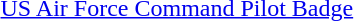<table>
<tr>
<td></td>
<td><a href='#'>US Air Force Command Pilot Badge</a></td>
</tr>
<tr>
</tr>
</table>
